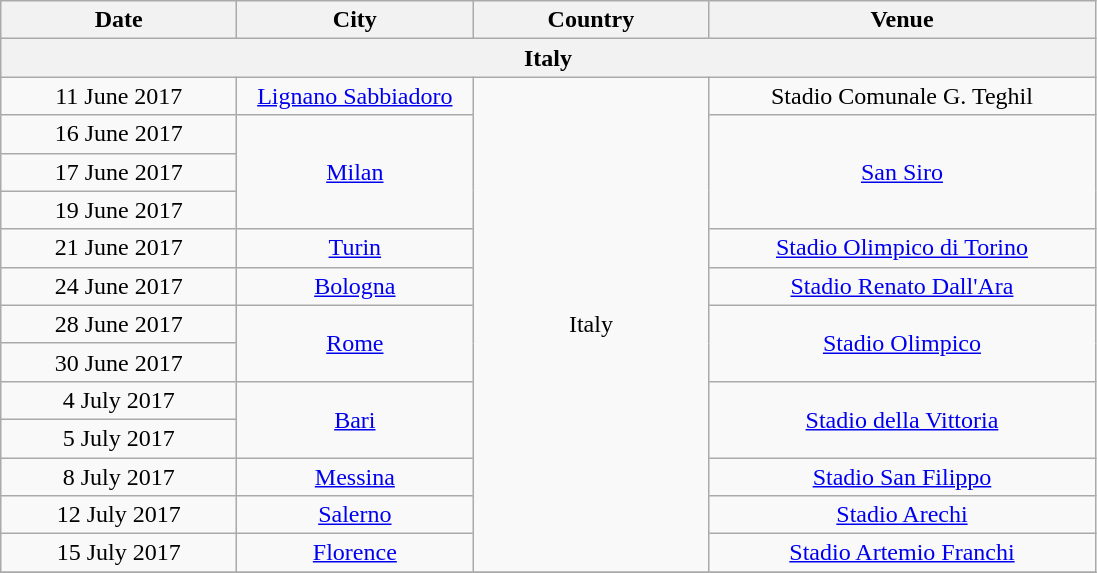<table class="wikitable" style="text-align:center;">
<tr>
<th style="width:150px;">Date</th>
<th style="width:150px;">City</th>
<th style="width:150px;">Country</th>
<th style="width:250px;">Venue</th>
</tr>
<tr>
<th colspan="6">Italy</th>
</tr>
<tr>
<td>11 June 2017</td>
<td><a href='#'>Lignano Sabbiadoro</a></td>
<td rowspan="13">Italy</td>
<td>Stadio Comunale G. Teghil</td>
</tr>
<tr>
<td>16 June 2017</td>
<td rowspan="3"><a href='#'>Milan</a></td>
<td rowspan="3"><a href='#'>San Siro</a></td>
</tr>
<tr>
<td>17 June 2017</td>
</tr>
<tr>
<td>19 June 2017</td>
</tr>
<tr>
<td>21 June 2017</td>
<td><a href='#'>Turin</a></td>
<td><a href='#'>Stadio Olimpico di Torino</a></td>
</tr>
<tr>
<td>24 June 2017</td>
<td><a href='#'>Bologna</a></td>
<td><a href='#'>Stadio Renato Dall'Ara</a></td>
</tr>
<tr>
<td>28 June 2017</td>
<td rowspan="2"><a href='#'>Rome</a></td>
<td rowspan="2"><a href='#'>Stadio Olimpico</a></td>
</tr>
<tr>
<td>30 June 2017</td>
</tr>
<tr>
<td>4 July 2017</td>
<td rowspan="2"><a href='#'>Bari</a></td>
<td rowspan="2"><a href='#'>Stadio della Vittoria</a></td>
</tr>
<tr>
<td>5 July 2017</td>
</tr>
<tr>
<td>8 July 2017</td>
<td><a href='#'>Messina</a></td>
<td><a href='#'>Stadio San Filippo</a></td>
</tr>
<tr>
<td>12 July 2017</td>
<td><a href='#'>Salerno</a></td>
<td><a href='#'>Stadio Arechi</a></td>
</tr>
<tr>
<td>15 July 2017</td>
<td><a href='#'>Florence</a></td>
<td><a href='#'>Stadio Artemio Franchi</a></td>
</tr>
<tr>
</tr>
</table>
